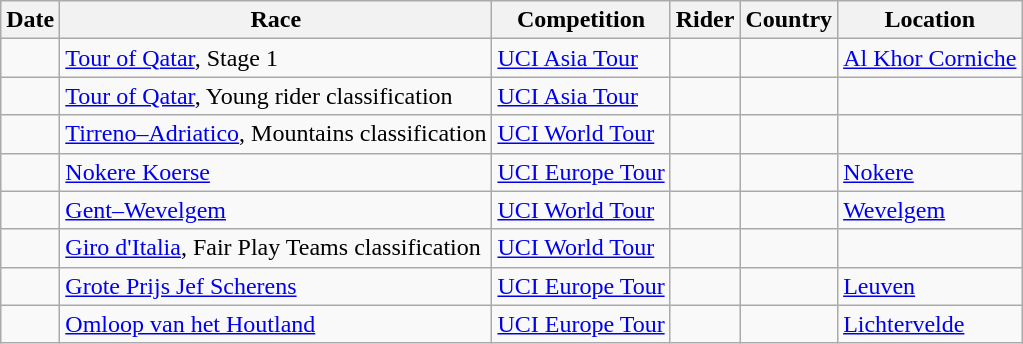<table class="wikitable sortable">
<tr>
<th>Date</th>
<th>Race</th>
<th>Competition</th>
<th>Rider</th>
<th>Country</th>
<th>Location</th>
</tr>
<tr>
<td></td>
<td><a href='#'>Tour of Qatar</a>, Stage 1</td>
<td><a href='#'>UCI Asia Tour</a></td>
<td></td>
<td></td>
<td><a href='#'>Al Khor Corniche</a></td>
</tr>
<tr>
<td></td>
<td><a href='#'>Tour of Qatar</a>, Young rider classification</td>
<td><a href='#'>UCI Asia Tour</a></td>
<td></td>
<td></td>
<td></td>
</tr>
<tr>
<td></td>
<td><a href='#'>Tirreno–Adriatico</a>, Mountains classification</td>
<td><a href='#'>UCI World Tour</a></td>
<td></td>
<td></td>
<td></td>
</tr>
<tr>
<td></td>
<td><a href='#'>Nokere Koerse</a></td>
<td><a href='#'>UCI Europe Tour</a></td>
<td></td>
<td></td>
<td><a href='#'>Nokere</a></td>
</tr>
<tr>
<td></td>
<td><a href='#'>Gent–Wevelgem</a></td>
<td><a href='#'>UCI World Tour</a></td>
<td></td>
<td></td>
<td><a href='#'>Wevelgem</a></td>
</tr>
<tr>
<td></td>
<td><a href='#'>Giro d'Italia</a>, Fair Play Teams classification</td>
<td><a href='#'>UCI World Tour</a></td>
<td align="center"></td>
<td></td>
<td></td>
</tr>
<tr>
<td></td>
<td><a href='#'>Grote Prijs Jef Scherens</a></td>
<td><a href='#'>UCI Europe Tour</a></td>
<td></td>
<td></td>
<td><a href='#'>Leuven</a></td>
</tr>
<tr>
<td></td>
<td><a href='#'>Omloop van het Houtland</a></td>
<td><a href='#'>UCI Europe Tour</a></td>
<td></td>
<td></td>
<td><a href='#'>Lichtervelde</a></td>
</tr>
</table>
